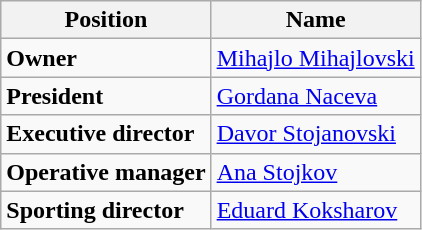<table class="wikitable">
<tr>
<th>Position</th>
<th>Name</th>
</tr>
<tr>
<td><strong>Owner</strong></td>
<td> <a href='#'>Mihajlo Mihajlovski</a></td>
</tr>
<tr>
<td><strong>President</strong></td>
<td> <a href='#'>Gordana Naceva</a></td>
</tr>
<tr>
<td><strong>Executive director</strong></td>
<td> <a href='#'>Davor Stojanovski</a></td>
</tr>
<tr>
<td><strong>Operative manager</strong></td>
<td> <a href='#'>Ana Stojkov</a></td>
</tr>
<tr>
<td><strong>Sporting director</strong></td>
<td> <a href='#'>Eduard Koksharov</a></td>
</tr>
</table>
